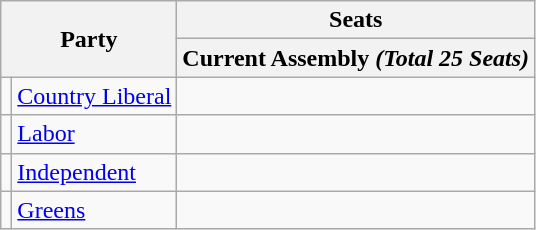<table class="wikitable">
<tr>
<th colspan=2 rowspan=2>Party</th>
<th colspan=2>Seats</th>
</tr>
<tr>
<th colspan="2">Current Assembly <em>(Total 25 Seats)</em></th>
</tr>
<tr>
<td></td>
<td align="left"><a href='#'>Country Liberal</a></td>
<td></td>
</tr>
<tr>
<td></td>
<td><a href='#'>Labor</a></td>
<td></td>
</tr>
<tr>
<td></td>
<td><a href='#'>Independent</a></td>
<td></td>
</tr>
<tr>
<td></td>
<td><a href='#'>Greens</a></td>
<td><br></td>
</tr>
</table>
